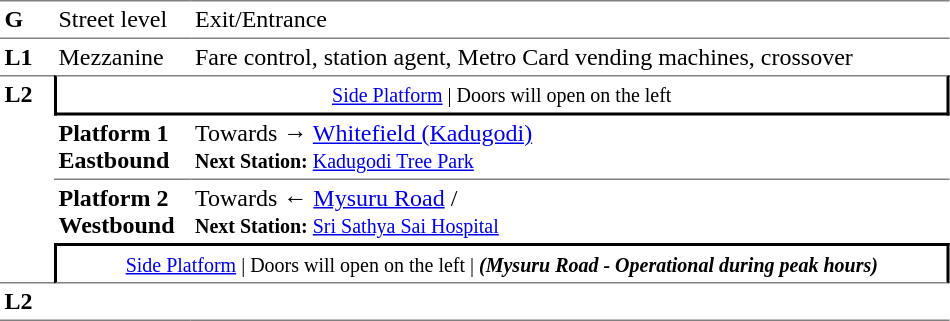<table table border=0 cellspacing=0 cellpadding=3>
<tr>
<td style="border-bottom:solid 1px gray;border-top:solid 1px gray;" width=30 valign=top><strong>G</strong></td>
<td style="border-top:solid 1px gray;border-bottom:solid 1px gray;" width=85 valign=top>Street level</td>
<td style="border-top:solid 1px gray;border-bottom:solid 1px gray;" width=500 valign=top>Exit/Entrance</td>
</tr>
<tr>
<td valign=top><strong>L1</strong></td>
<td valign=top>Mezzanine</td>
<td valign=top>Fare control, station agent, Metro Card vending machines, crossover<br></td>
</tr>
<tr>
<td style="border-top:solid 1px gray;border-bottom:solid 1px gray;" width=30 rowspan=4 valign=top><strong>L2</strong></td>
<td style="border-top:solid 1px gray;border-right:solid 2px black;border-left:solid 2px black;border-bottom:solid 2px black;text-align:center;" colspan=2><small><a href='#'>Side Platform</a> | Doors will open on the left </small></td>
</tr>
<tr>
<td style="border-bottom:solid 1px gray;" width=85><span><strong>Platform 1</strong><br><strong>Eastbound</strong></span></td>
<td style="border-bottom:solid 1px gray;" width=500>Towards → <a href='#'>Whitefield (Kadugodi)</a><br><small><strong>Next Station:</strong> <a href='#'>Kadugodi Tree Park</a></small></td>
</tr>
<tr>
<td><span><strong>Platform 2 Westbound</strong></span></td>
<td>Towards ← <a href='#'>Mysuru Road</a> / <br><small><strong>Next Station:</strong> <a href='#'>Sri Sathya Sai Hospital</a></small></td>
</tr>
<tr>
<td style="border-top:solid 2px black;border-right:solid 2px black;border-left:solid 2px black;border-bottom:solid 1px gray;" colspan=2  align=center><small><a href='#'>Side Platform</a> | Doors will open on the left  | <strong><em>(Mysuru Road - Operational during peak hours)</em></strong></small></td>
</tr>
<tr>
<td style="border-bottom:solid 1px gray;" width=30 rowspan=2 valign=top><strong>L2</strong></td>
<td style="border-bottom:solid 1px gray;" width=85></td>
<td style="border-bottom:solid 1px gray;" width=500></td>
</tr>
<tr>
</tr>
</table>
